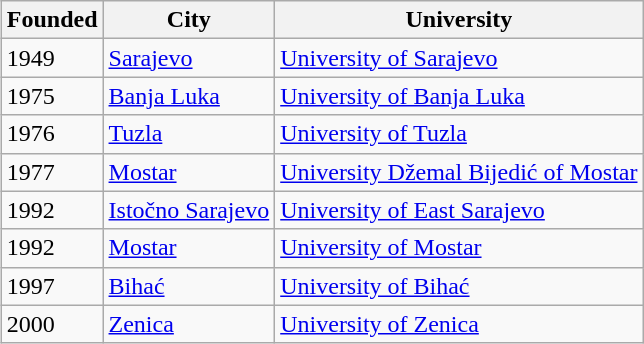<table class="wikitable sortable" style="margin:1px; border:1px solid #ccc;">
<tr style="text-align:left; vertical-align:top;" ">
<th>Founded</th>
<th>City</th>
<th>University</th>
</tr>
<tr>
<td>1949</td>
<td><a href='#'>Sarajevo</a></td>
<td><a href='#'>University of Sarajevo</a></td>
</tr>
<tr>
<td>1975</td>
<td><a href='#'>Banja Luka</a></td>
<td><a href='#'>University of Banja Luka</a></td>
</tr>
<tr>
<td>1976</td>
<td><a href='#'>Tuzla</a></td>
<td><a href='#'>University of Tuzla</a></td>
</tr>
<tr>
<td>1977</td>
<td><a href='#'>Mostar</a></td>
<td><a href='#'>University Džemal Bijedić of Mostar</a></td>
</tr>
<tr>
<td>1992</td>
<td><a href='#'>Istočno Sarajevo</a></td>
<td><a href='#'>University of East Sarajevo</a></td>
</tr>
<tr>
<td>1992</td>
<td><a href='#'>Mostar</a></td>
<td><a href='#'>University of Mostar</a></td>
</tr>
<tr>
<td>1997</td>
<td><a href='#'>Bihać</a></td>
<td><a href='#'>University of Bihać</a></td>
</tr>
<tr>
<td>2000</td>
<td><a href='#'>Zenica</a></td>
<td><a href='#'>University of Zenica</a></td>
</tr>
</table>
